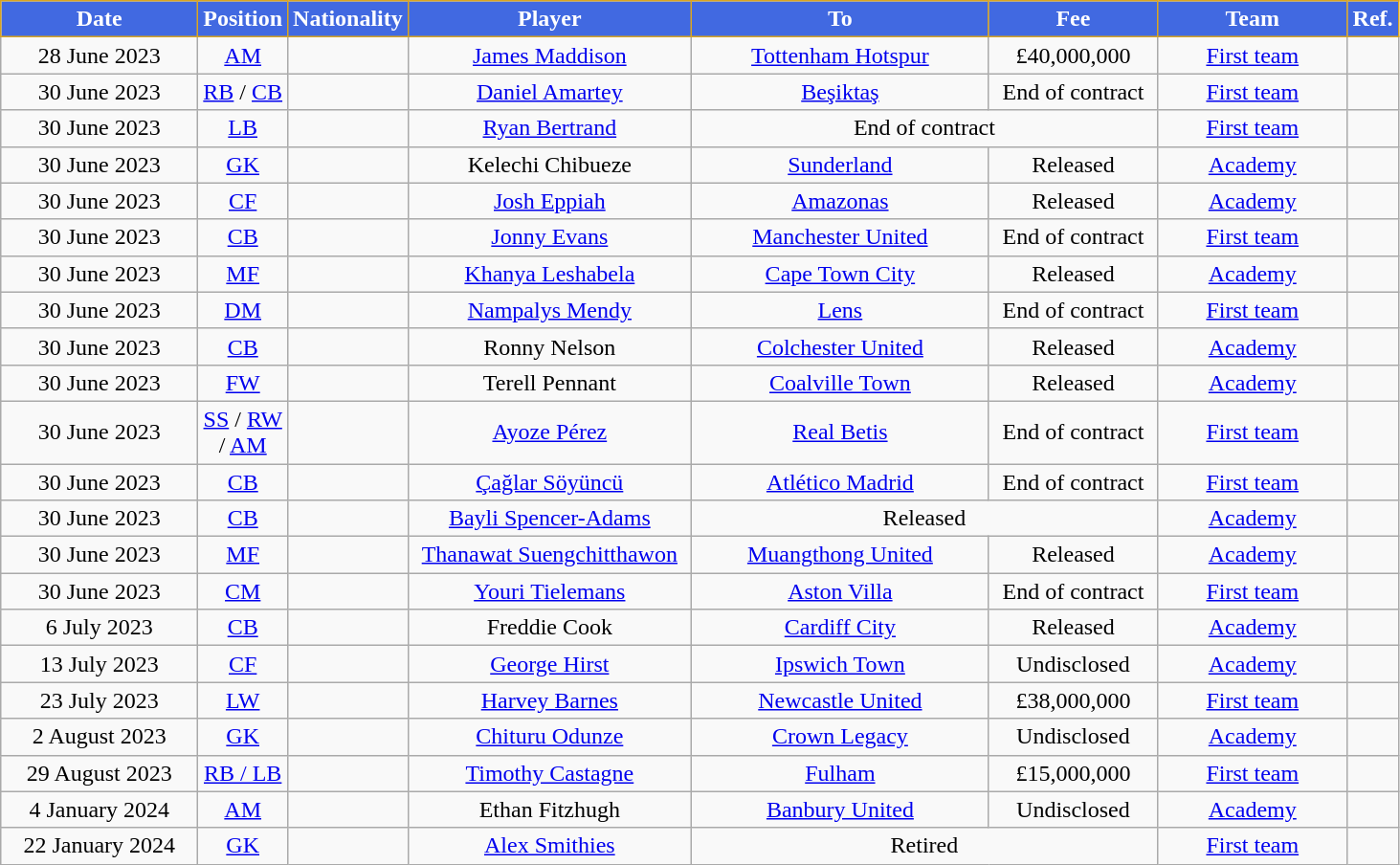<table class="wikitable" style="text-align:center">
<tr>
<th style="background:royalblue;color:white;border:1px solid goldenrod;width:130px">Date</th>
<th style="background:royalblue;color:white;border:1px solid goldenrod;width:50px">Position</th>
<th style="background:royalblue;color:white;border:1px solid goldenrod;width:50px">Nationality</th>
<th style="background:royalblue;color:white;border:1px solid goldenrod;width:190px">Player</th>
<th style="background:royalblue;color:white;border:1px solid goldenrod;width:200px">To</th>
<th style="background:royalblue;color:white;border:1px solid goldenrod;width:110px">Fee</th>
<th style="background:royalblue;color:white;border:1px solid goldenrod;width:125px">Team</th>
<th style="background:royalblue;color:white;border:1px solid goldenrod;width:25px">Ref.</th>
</tr>
<tr>
<td>28 June 2023</td>
<td><a href='#'>AM</a></td>
<td></td>
<td><a href='#'>James Maddison</a></td>
<td> <a href='#'>Tottenham Hotspur</a></td>
<td>£40,000,000</td>
<td><a href='#'>First team</a></td>
<td></td>
</tr>
<tr>
<td>30 June 2023</td>
<td><a href='#'>RB</a> / <a href='#'>CB</a></td>
<td></td>
<td><a href='#'>Daniel Amartey</a></td>
<td> <a href='#'>Beşiktaş</a></td>
<td>End of contract</td>
<td><a href='#'>First team</a></td>
<td></td>
</tr>
<tr>
<td>30 June 2023</td>
<td><a href='#'>LB</a></td>
<td></td>
<td><a href='#'>Ryan Bertrand</a></td>
<td colspan=2>End of contract</td>
<td><a href='#'>First team</a></td>
<td></td>
</tr>
<tr>
<td>30 June 2023</td>
<td><a href='#'>GK</a></td>
<td></td>
<td>Kelechi Chibueze</td>
<td> <a href='#'>Sunderland</a></td>
<td>Released</td>
<td><a href='#'>Academy</a></td>
<td></td>
</tr>
<tr>
<td>30 June 2023</td>
<td><a href='#'>CF</a></td>
<td></td>
<td><a href='#'>Josh Eppiah</a></td>
<td> <a href='#'>Amazonas</a></td>
<td>Released</td>
<td><a href='#'>Academy</a></td>
<td></td>
</tr>
<tr>
<td>30 June 2023</td>
<td><a href='#'>CB</a></td>
<td></td>
<td><a href='#'>Jonny Evans</a></td>
<td> <a href='#'>Manchester United</a></td>
<td>End of contract</td>
<td><a href='#'>First team</a></td>
<td></td>
</tr>
<tr>
<td>30 June 2023</td>
<td><a href='#'>MF</a></td>
<td></td>
<td><a href='#'>Khanya Leshabela</a></td>
<td> <a href='#'>Cape Town City</a></td>
<td>Released</td>
<td><a href='#'>Academy</a></td>
<td></td>
</tr>
<tr>
<td>30 June 2023</td>
<td><a href='#'>DM</a></td>
<td></td>
<td><a href='#'>Nampalys Mendy</a></td>
<td> <a href='#'>Lens</a></td>
<td>End of contract</td>
<td><a href='#'>First team</a></td>
<td></td>
</tr>
<tr>
<td>30 June 2023</td>
<td><a href='#'>CB</a></td>
<td></td>
<td>Ronny Nelson</td>
<td> <a href='#'>Colchester United</a></td>
<td>Released</td>
<td><a href='#'>Academy</a></td>
<td></td>
</tr>
<tr>
<td>30 June 2023</td>
<td><a href='#'>FW</a></td>
<td></td>
<td>Terell Pennant</td>
<td> <a href='#'>Coalville Town</a></td>
<td>Released</td>
<td><a href='#'>Academy</a></td>
<td></td>
</tr>
<tr>
<td>30 June 2023</td>
<td><a href='#'>SS</a> / <a href='#'>RW</a> / <a href='#'>AM</a></td>
<td></td>
<td><a href='#'>Ayoze Pérez</a></td>
<td> <a href='#'>Real Betis</a></td>
<td>End of contract</td>
<td><a href='#'>First team</a></td>
<td></td>
</tr>
<tr>
<td>30 June 2023</td>
<td><a href='#'>CB</a></td>
<td></td>
<td><a href='#'>Çağlar Söyüncü</a></td>
<td> <a href='#'>Atlético Madrid</a></td>
<td>End of contract</td>
<td><a href='#'>First team</a></td>
<td></td>
</tr>
<tr>
<td>30 June 2023</td>
<td><a href='#'>CB</a></td>
<td></td>
<td><a href='#'>Bayli Spencer-Adams</a></td>
<td colspan=2>Released</td>
<td><a href='#'>Academy</a></td>
<td></td>
</tr>
<tr>
<td>30 June 2023</td>
<td><a href='#'>MF</a></td>
<td></td>
<td><a href='#'>Thanawat Suengchitthawon</a></td>
<td> <a href='#'>Muangthong United</a></td>
<td>Released</td>
<td><a href='#'>Academy</a></td>
<td></td>
</tr>
<tr>
<td>30 June 2023</td>
<td><a href='#'>CM</a></td>
<td></td>
<td><a href='#'>Youri Tielemans</a></td>
<td> <a href='#'>Aston Villa</a></td>
<td>End of contract</td>
<td><a href='#'>First team</a></td>
<td></td>
</tr>
<tr>
<td>6 July 2023</td>
<td><a href='#'>CB</a></td>
<td></td>
<td>Freddie Cook</td>
<td> <a href='#'>Cardiff City</a></td>
<td>Released</td>
<td><a href='#'>Academy</a></td>
<td></td>
</tr>
<tr>
<td>13 July 2023</td>
<td><a href='#'>CF</a></td>
<td></td>
<td><a href='#'>George Hirst</a></td>
<td> <a href='#'>Ipswich Town</a></td>
<td>Undisclosed</td>
<td><a href='#'>Academy</a></td>
<td></td>
</tr>
<tr>
<td>23 July 2023</td>
<td><a href='#'>LW</a></td>
<td></td>
<td><a href='#'>Harvey Barnes</a></td>
<td> <a href='#'>Newcastle United</a></td>
<td>£38,000,000</td>
<td><a href='#'>First team</a></td>
<td></td>
</tr>
<tr>
<td>2 August 2023</td>
<td><a href='#'>GK</a></td>
<td></td>
<td><a href='#'>Chituru Odunze</a></td>
<td> <a href='#'>Crown Legacy</a></td>
<td>Undisclosed</td>
<td><a href='#'>Academy</a></td>
<td></td>
</tr>
<tr>
<td>29 August 2023</td>
<td><a href='#'>RB / LB</a></td>
<td></td>
<td><a href='#'>Timothy Castagne</a></td>
<td> <a href='#'>Fulham</a></td>
<td>£15,000,000</td>
<td><a href='#'>First team</a></td>
<td></td>
</tr>
<tr>
<td>4 January 2024</td>
<td><a href='#'>AM</a></td>
<td></td>
<td>Ethan Fitzhugh</td>
<td> <a href='#'>Banbury United</a></td>
<td>Undisclosed</td>
<td><a href='#'>Academy</a></td>
<td></td>
</tr>
<tr>
<td>22 January 2024</td>
<td><a href='#'>GK</a></td>
<td></td>
<td><a href='#'>Alex Smithies</a></td>
<td colspan=2>Retired</td>
<td><a href='#'>First team</a></td>
<td></td>
</tr>
</table>
